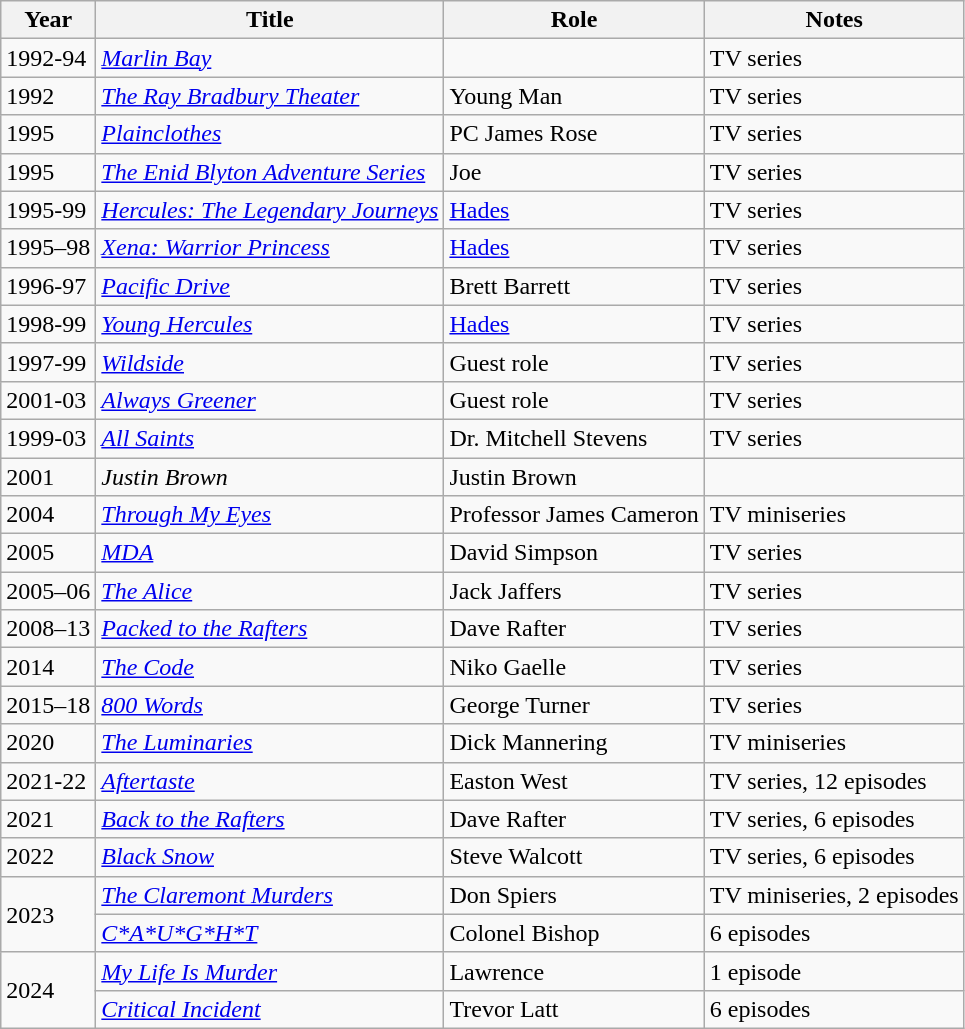<table class="wikitable sortable">
<tr>
<th>Year</th>
<th>Title</th>
<th>Role</th>
<th class="unsortable">Notes</th>
</tr>
<tr>
<td>1992-94</td>
<td><em><a href='#'>Marlin Bay</a></em></td>
<td></td>
<td>TV series</td>
</tr>
<tr>
<td>1992</td>
<td><em><a href='#'>The Ray Bradbury Theater</a></em></td>
<td>Young Man</td>
<td>TV series</td>
</tr>
<tr>
<td>1995</td>
<td><em><a href='#'>Plainclothes</a></em></td>
<td>PC James Rose</td>
<td>TV series</td>
</tr>
<tr>
<td>1995</td>
<td><em><a href='#'>The Enid Blyton Adventure Series</a></em></td>
<td>Joe</td>
<td>TV series</td>
</tr>
<tr>
<td>1995-99</td>
<td><em><a href='#'>Hercules: The Legendary Journeys</a></em></td>
<td><a href='#'>Hades</a></td>
<td>TV series</td>
</tr>
<tr>
<td>1995–98</td>
<td><em><a href='#'>Xena: Warrior Princess</a></em></td>
<td><a href='#'>Hades</a></td>
<td>TV series</td>
</tr>
<tr>
<td>1996-97</td>
<td><em><a href='#'>Pacific Drive</a></em></td>
<td>Brett Barrett</td>
<td>TV series</td>
</tr>
<tr>
<td>1998-99</td>
<td><em><a href='#'>Young Hercules</a></em></td>
<td><a href='#'>Hades</a></td>
<td>TV series</td>
</tr>
<tr>
<td>1997-99</td>
<td><em><a href='#'>Wildside</a></em></td>
<td>Guest role</td>
<td>TV series</td>
</tr>
<tr>
<td>2001-03</td>
<td><em><a href='#'>Always Greener</a></em></td>
<td>Guest role</td>
<td>TV series</td>
</tr>
<tr>
<td>1999-03</td>
<td><em><a href='#'>All Saints</a></em></td>
<td>Dr. Mitchell Stevens</td>
<td>TV series</td>
</tr>
<tr>
<td>2001</td>
<td><em>Justin Brown</em></td>
<td>Justin Brown</td>
<td></td>
</tr>
<tr>
<td>2004</td>
<td><em><a href='#'>Through My Eyes</a></em></td>
<td>Professor James Cameron</td>
<td>TV miniseries</td>
</tr>
<tr>
<td>2005</td>
<td><em><a href='#'>MDA</a></em></td>
<td>David Simpson</td>
<td>TV series</td>
</tr>
<tr>
<td>2005–06</td>
<td><em><a href='#'>The Alice</a></em></td>
<td>Jack Jaffers</td>
<td>TV series</td>
</tr>
<tr>
<td>2008–13</td>
<td><em><a href='#'>Packed to the Rafters</a></em></td>
<td>Dave Rafter</td>
<td>TV series</td>
</tr>
<tr>
<td>2014</td>
<td><em><a href='#'>The Code</a></em></td>
<td>Niko Gaelle</td>
<td>TV series</td>
</tr>
<tr>
<td>2015–18</td>
<td><em><a href='#'>800 Words</a></em></td>
<td>George Turner</td>
<td>TV series</td>
</tr>
<tr>
<td>2020</td>
<td><em><a href='#'>The Luminaries</a></em></td>
<td>Dick Mannering</td>
<td>TV miniseries</td>
</tr>
<tr>
<td>2021-22</td>
<td><em><a href='#'>Aftertaste</a></em></td>
<td>Easton West</td>
<td>TV series, 12 episodes</td>
</tr>
<tr>
<td>2021</td>
<td><em><a href='#'>Back to the Rafters</a></em></td>
<td>Dave Rafter</td>
<td>TV series, 6 episodes</td>
</tr>
<tr>
<td>2022</td>
<td><em><a href='#'>Black Snow</a></em></td>
<td>Steve Walcott</td>
<td>TV series, 6 episodes</td>
</tr>
<tr>
<td rowspan="2">2023</td>
<td><em><a href='#'>The Claremont Murders</a></em></td>
<td>Don Spiers</td>
<td>TV miniseries, 2 episodes</td>
</tr>
<tr>
<td><em><a href='#'>C*A*U*G*H*T</a></em></td>
<td>Colonel Bishop</td>
<td>6 episodes</td>
</tr>
<tr>
<td rowspan="2">2024</td>
<td><em><a href='#'>My Life Is Murder</a></em></td>
<td>Lawrence</td>
<td>1 episode</td>
</tr>
<tr>
<td><em><a href='#'>Critical Incident</a></em></td>
<td>Trevor Latt</td>
<td>6 episodes</td>
</tr>
</table>
